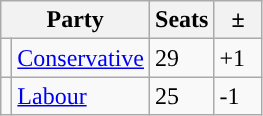<table class="wikitable">
<tr>
<th colspan="2">Party</th>
<th>Seats</th>
<th>  ±  </th>
</tr>
<tr>
<td style="background-color: "></td>
<td><a href='#'>Conservative</a></td>
<td>29</td>
<td>+1</td>
</tr>
<tr>
<td style="background-color: "></td>
<td><a href='#'>Labour</a></td>
<td>25</td>
<td>-1</td>
</tr>
</table>
